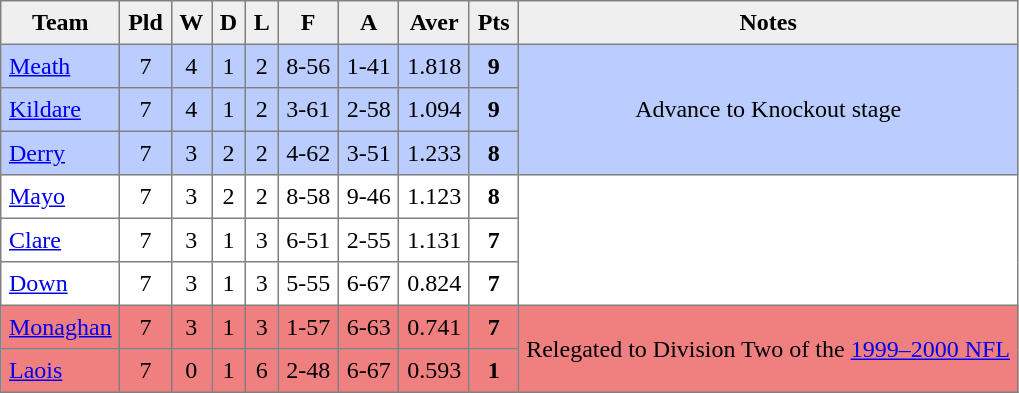<table style=border-collapse:collapse border=1 cellspacing=0 cellpadding=5>
<tr align=center bgcolor=#efefef>
<th>Team</th>
<th>Pld</th>
<th>W</th>
<th>D</th>
<th>L</th>
<th>F</th>
<th>A</th>
<th>Aver</th>
<th>Pts</th>
<th>Notes</th>
</tr>
<tr align=center style="background:#bbccff;">
<td style="text-align:left;"><a href='#'>Meath</a></td>
<td>7</td>
<td>4</td>
<td>1</td>
<td>2</td>
<td>8-56</td>
<td>1-41</td>
<td>1.818</td>
<td><strong>9</strong></td>
<td rowspan=3>Advance to Knockout stage</td>
</tr>
<tr align=center style="background:#bbccff;">
<td style="text-align:left;"><a href='#'>Kildare</a></td>
<td>7</td>
<td>4</td>
<td>1</td>
<td>2</td>
<td>3-61</td>
<td>2-58</td>
<td>1.094</td>
<td><strong>9</strong></td>
</tr>
<tr align=center style="background:#bbccff;">
<td style="text-align:left;"><a href='#'>Derry</a></td>
<td>7</td>
<td>3</td>
<td>2</td>
<td>2</td>
<td>4-62</td>
<td>3-51</td>
<td>1.233</td>
<td><strong>8</strong></td>
</tr>
<tr align=center style="background:#FFFFFF;">
<td style="text-align:left;"><a href='#'>Mayo</a></td>
<td>7</td>
<td>3</td>
<td>2</td>
<td>2</td>
<td>8-58</td>
<td>9-46</td>
<td>1.123</td>
<td><strong>8</strong></td>
<td rowspan=3></td>
</tr>
<tr align=center style="background:#FFFFFF;">
<td style="text-align:left;"><a href='#'>Clare</a></td>
<td>7</td>
<td>3</td>
<td>1</td>
<td>3</td>
<td>6-51</td>
<td>2-55</td>
<td>1.131</td>
<td><strong>7</strong></td>
</tr>
<tr align=center style="background:#FFFFFF;">
<td style="text-align:left;"><a href='#'>Down</a></td>
<td>7</td>
<td>3</td>
<td>1</td>
<td>3</td>
<td>5-55</td>
<td>6-67</td>
<td>0.824</td>
<td><strong>7</strong></td>
</tr>
<tr align=center style="background:#F08080">
<td style="text-align:left;"><a href='#'>Monaghan</a></td>
<td>7</td>
<td>3</td>
<td>1</td>
<td>3</td>
<td>1-57</td>
<td>6-63</td>
<td>0.741</td>
<td><strong>7</strong></td>
<td rowspan=2>Relegated to Division Two of the <a href='#'>1999–2000 NFL</a></td>
</tr>
<tr align=center style="background:#F08080">
<td style="text-align:left;"><a href='#'>Laois</a></td>
<td>7</td>
<td>0</td>
<td>1</td>
<td>6</td>
<td>2-48</td>
<td>6-67</td>
<td>0.593</td>
<td><strong>1</strong></td>
</tr>
</table>
